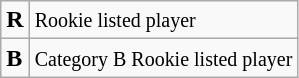<table class="wikitable">
<tr>
<td><span><strong>R</strong></span></td>
<td><small>Rookie listed player</small></td>
</tr>
<tr>
<td><span><strong>B</strong></span></td>
<td><small>Category B Rookie listed player</small></td>
</tr>
</table>
